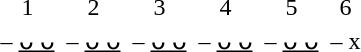<table style="text-align: center;">
<tr>
<td>1</td>
<td></td>
<td>2</td>
<td></td>
<td>3</td>
<td></td>
<td>4</td>
<td></td>
<td>5</td>
<td></td>
<td>6</td>
</tr>
<tr>
<td>– <u>ᴗ ᴗ</u></td>
<td></td>
<td>– <u>ᴗ ᴗ</u></td>
<td></td>
<td>– <u>ᴗ ᴗ</u></td>
<td></td>
<td>– <u>ᴗ ᴗ</u></td>
<td></td>
<td>– <u>ᴗ ᴗ</u></td>
<td></td>
<td>– x</td>
</tr>
</table>
